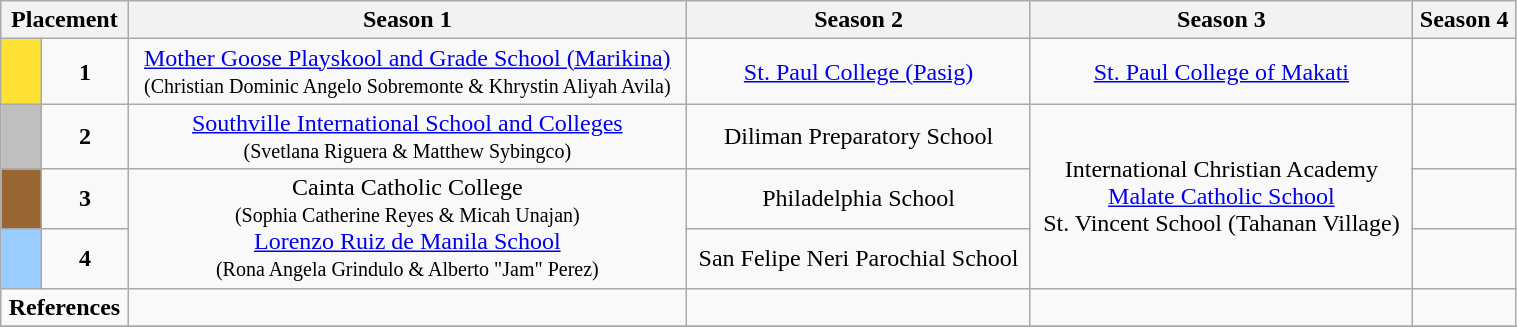<table class="wikitable" width=80%arc>
<tr>
<th colspan="2">Placement</th>
<th>Season 1</th>
<th>Season 2</th>
<th>Season 3</th>
<th>Season 4</th>
</tr>
<tr>
<td bgcolor=#FFE135 height="5px"></td>
<td align="center"><strong>1</strong></td>
<td align="center"><a href='#'>Mother Goose Playskool and Grade School (Marikina)</a> <br> <small>(Christian Dominic Angelo Sobremonte & Khrystin Aliyah Avila)</small></td>
<td align="center"><a href='#'>St. Paul College (Pasig)</a></td>
<td align="center"><a href='#'>St. Paul College of Makati</a></td>
<td align="center"></td>
</tr>
<tr>
<td bgcolor=#BFBFBF height="5px"></td>
<td align="center"><strong>2</strong></td>
<td align="center"><a href='#'>Southville International School and Colleges</a> <br> <small>(Svetlana Riguera & Matthew Sybingco)</small></td>
<td align="center">Diliman Preparatory School</td>
<td align="center" rowspan="3">International Christian Academy <br> <a href='#'>Malate Catholic School</a> <br> St. Vincent School (Tahanan Village)</td>
<td align="center"></td>
</tr>
<tr>
<td bgcolor=#996633 height="5px"></td>
<td align="center"><strong>3</strong></td>
<td align="center" rowspan="2">Cainta Catholic College <br> <small>(Sophia Catherine Reyes & Micah Unajan)</small> <br> <a href='#'>Lorenzo Ruiz de Manila School</a> <br> <small>(Rona Angela Grindulo & Alberto "Jam" Perez)</small></td>
<td align="center">Philadelphia School</td>
<td align="center"></td>
</tr>
<tr>
<td bgcolor=#99CCFF height="5px"></td>
<td align="center"><strong>4</strong></td>
<td align="center">San Felipe Neri Parochial School</td>
<td align="center"></td>
</tr>
<tr>
<td align="center" colspan="2"><strong>References</strong></td>
<td align="center"></td>
<td align="center"></td>
<td align="center"></td>
<td align="center"></td>
</tr>
<tr>
</tr>
</table>
